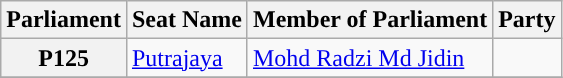<table class="wikitable sortable">
<tr>
<th>Parliament</th>
<th>Seat Name</th>
<th>Member of Parliament</th>
<th>Party</th>
</tr>
<tr>
<th>P125</th>
<td><a href='#'>Putrajaya</a></td>
<td><a href='#'>Mohd Radzi Md Jidin</a></td>
<td></td>
</tr>
<tr>
</tr>
</table>
